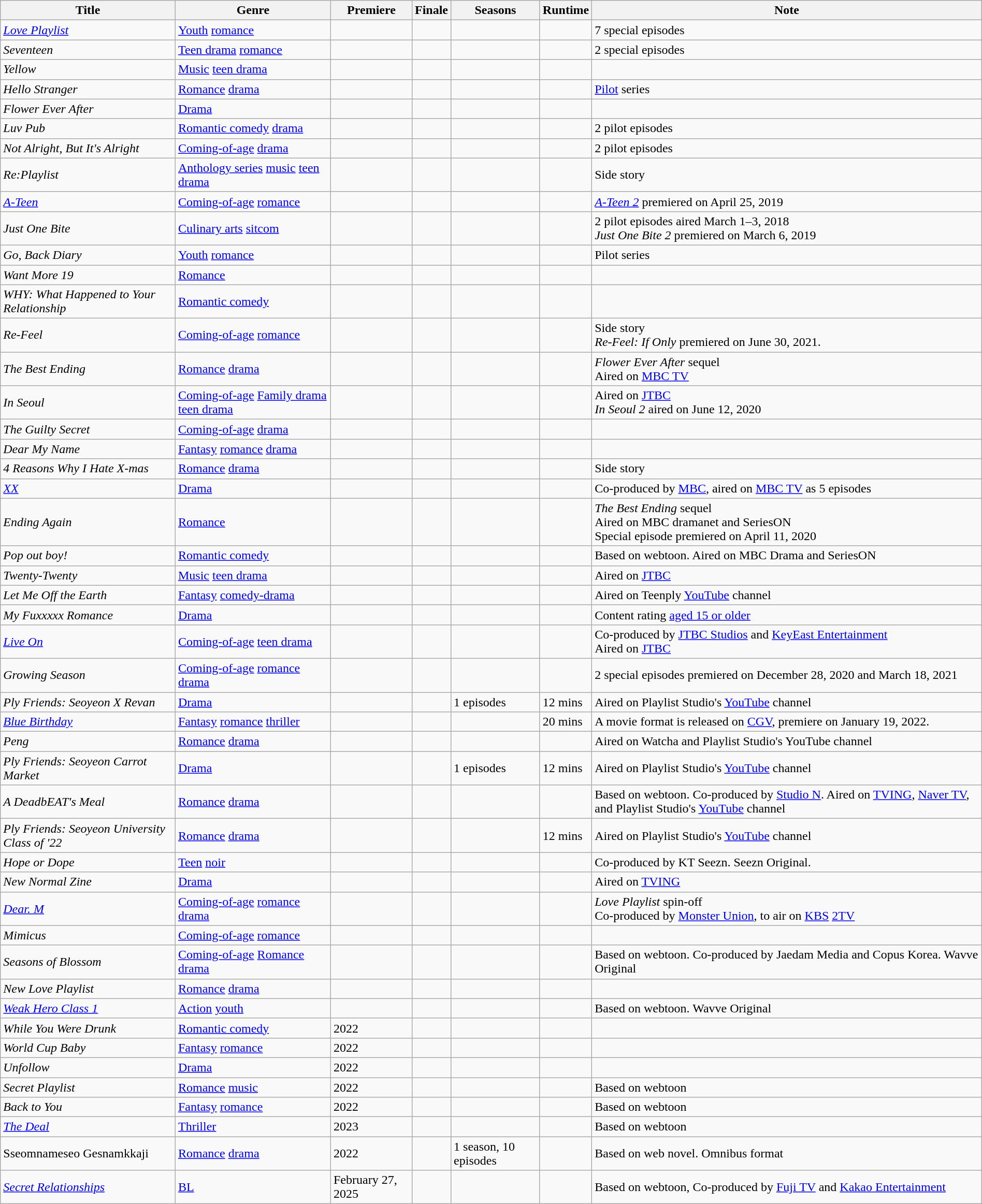<table class="wikitable sortable" style="width:100%">
<tr>
<th>Title</th>
<th>Genre</th>
<th>Premiere</th>
<th>Finale</th>
<th>Seasons</th>
<th>Runtime</th>
<th>Note</th>
</tr>
<tr>
<td><em><a href='#'>Love Playlist</a></em></td>
<td><a href='#'>Youth</a> <a href='#'>romance</a></td>
<td></td>
<td></td>
<td></td>
<td></td>
<td>7 special episodes</td>
</tr>
<tr>
<td><em>Seventeen</em></td>
<td><a href='#'>Teen drama</a> <a href='#'>romance</a></td>
<td></td>
<td></td>
<td></td>
<td></td>
<td>2 special episodes</td>
</tr>
<tr>
<td><em>Yellow</em></td>
<td><a href='#'>Music</a> <a href='#'>teen drama</a></td>
<td></td>
<td></td>
<td></td>
<td></td>
<td></td>
</tr>
<tr>
<td><em>Hello Stranger</em></td>
<td><a href='#'>Romance</a> <a href='#'>drama</a></td>
<td></td>
<td></td>
<td></td>
<td></td>
<td><a href='#'>Pilot</a> series</td>
</tr>
<tr>
<td><em>Flower Ever After</em></td>
<td><a href='#'>Drama</a></td>
<td></td>
<td></td>
<td></td>
<td></td>
<td></td>
</tr>
<tr>
<td><em>Luv Pub</em></td>
<td><a href='#'>Romantic comedy</a> <a href='#'>drama</a></td>
<td></td>
<td></td>
<td></td>
<td></td>
<td>2 pilot episodes</td>
</tr>
<tr>
<td><em>Not Alright, But It's Alright</em></td>
<td><a href='#'>Coming-of-age</a> <a href='#'>drama</a></td>
<td></td>
<td></td>
<td></td>
<td></td>
<td>2 pilot episodes</td>
</tr>
<tr>
<td><em>Re:Playlist</em></td>
<td><a href='#'>Anthology series</a> <a href='#'>music</a> <a href='#'>teen drama</a></td>
<td></td>
<td></td>
<td></td>
<td></td>
<td>Side story</td>
</tr>
<tr>
<td><em><a href='#'>A-Teen</a></em></td>
<td><a href='#'>Coming-of-age</a> <a href='#'>romance</a></td>
<td></td>
<td></td>
<td></td>
<td></td>
<td><em><a href='#'>A-Teen 2</a></em> premiered on April 25, 2019</td>
</tr>
<tr>
<td><em>Just One Bite</em></td>
<td><a href='#'>Culinary arts</a> <a href='#'>sitcom</a></td>
<td></td>
<td></td>
<td></td>
<td></td>
<td>2 pilot episodes aired March 1–3, 2018<br><em>Just One Bite 2</em> premiered on March 6, 2019</td>
</tr>
<tr>
<td><em>Go, Back Diary</em></td>
<td><a href='#'>Youth</a> <a href='#'>romance</a></td>
<td></td>
<td></td>
<td></td>
<td></td>
<td>Pilot series</td>
</tr>
<tr>
<td><em>Want More 19</em></td>
<td><a href='#'>Romance</a></td>
<td></td>
<td></td>
<td></td>
<td></td>
<td></td>
</tr>
<tr>
<td><em>WHY: What Happened to Your Relationship</em></td>
<td><a href='#'>Romantic comedy</a></td>
<td></td>
<td></td>
<td></td>
<td></td>
<td></td>
</tr>
<tr>
<td><em>Re-Feel</em></td>
<td><a href='#'>Coming-of-age</a> <a href='#'>romance</a></td>
<td></td>
<td></td>
<td></td>
<td></td>
<td>Side story<br><em>Re-Feel: If Only</em> premiered on June 30, 2021.</td>
</tr>
<tr>
<td><em>The Best Ending</em></td>
<td><a href='#'>Romance</a> <a href='#'>drama</a></td>
<td></td>
<td></td>
<td></td>
<td></td>
<td><em>Flower Ever After</em> sequel<br>Aired on <a href='#'>MBC TV</a></td>
</tr>
<tr>
<td><em>In Seoul</em></td>
<td><a href='#'>Coming-of-age</a> <a href='#'>Family drama</a> <a href='#'>teen drama</a></td>
<td></td>
<td></td>
<td></td>
<td></td>
<td>Aired on <a href='#'>JTBC</a><br><em>In Seoul 2</em> aired on June 12, 2020</td>
</tr>
<tr>
<td><em>The Guilty Secret</em></td>
<td><a href='#'>Coming-of-age</a> <a href='#'>drama</a></td>
<td></td>
<td></td>
<td></td>
<td></td>
<td></td>
</tr>
<tr>
<td><em>Dear My Name</em></td>
<td><a href='#'>Fantasy</a> <a href='#'>romance</a> <a href='#'>drama</a></td>
<td></td>
<td></td>
<td></td>
<td></td>
<td></td>
</tr>
<tr>
<td><em>4 Reasons Why I Hate X-mas</em></td>
<td><a href='#'>Romance</a> <a href='#'>drama</a></td>
<td></td>
<td></td>
<td></td>
<td></td>
<td>Side story</td>
</tr>
<tr>
<td><em><a href='#'>XX</a></em></td>
<td><a href='#'>Drama</a></td>
<td></td>
<td></td>
<td></td>
<td></td>
<td>Co-produced by <a href='#'>MBC</a>, aired on <a href='#'>MBC TV</a> as 5 episodes</td>
</tr>
<tr>
<td><em>Ending Again</em></td>
<td><a href='#'>Romance</a></td>
<td></td>
<td></td>
<td></td>
<td></td>
<td><em>The Best Ending</em> sequel<br>Aired on MBC dramanet and SeriesON<br>Special episode premiered on April 11, 2020</td>
</tr>
<tr>
<td><em>Pop out boy!</em></td>
<td><a href='#'>Romantic comedy</a></td>
<td></td>
<td></td>
<td></td>
<td></td>
<td>Based on webtoon. Aired on MBC Drama and SeriesON</td>
</tr>
<tr>
<td><em>Twenty-Twenty</em></td>
<td><a href='#'>Music</a> <a href='#'>teen drama</a></td>
<td></td>
<td></td>
<td></td>
<td></td>
<td>Aired on <a href='#'>JTBC</a></td>
</tr>
<tr>
<td><em>Let Me Off the Earth</em></td>
<td><a href='#'>Fantasy</a> <a href='#'>comedy-drama</a></td>
<td></td>
<td></td>
<td></td>
<td></td>
<td>Aired on Teenply <a href='#'>YouTube</a> channel</td>
</tr>
<tr>
<td><em>My Fuxxxxx Romance</em></td>
<td><a href='#'>Drama</a></td>
<td></td>
<td></td>
<td></td>
<td></td>
<td>Content rating <a href='#'>aged 15 or older</a></td>
</tr>
<tr>
<td><em><a href='#'>Live On</a></em></td>
<td><a href='#'>Coming-of-age</a> <a href='#'>teen drama</a></td>
<td></td>
<td></td>
<td></td>
<td></td>
<td>Co-produced by <a href='#'>JTBC Studios</a> and <a href='#'>KeyEast Entertainment</a><br>Aired on <a href='#'>JTBC</a></td>
</tr>
<tr>
<td><em>Growing Season</em></td>
<td><a href='#'>Coming-of-age</a> <a href='#'>romance</a> <a href='#'>drama</a></td>
<td></td>
<td></td>
<td></td>
<td></td>
<td>2 special episodes premiered on December 28, 2020 and March 18, 2021</td>
</tr>
<tr>
<td><em>Ply Friends: Seoyeon X Revan</em></td>
<td><a href='#'>Drama</a></td>
<td></td>
<td></td>
<td>1 episodes</td>
<td>12 mins</td>
<td>Aired on Playlist Studio's <a href='#'>YouTube</a> channel</td>
</tr>
<tr>
<td><em><a href='#'>Blue Birthday</a></em></td>
<td><a href='#'>Fantasy</a> <a href='#'>romance</a> <a href='#'>thriller</a></td>
<td></td>
<td></td>
<td></td>
<td>20 mins</td>
<td>A movie format is released on <a href='#'>CGV</a>, premiere on January 19, 2022.</td>
</tr>
<tr>
<td><em>Peng</em></td>
<td><a href='#'>Romance</a> <a href='#'>drama</a></td>
<td></td>
<td></td>
<td></td>
<td></td>
<td>Aired on Watcha and Playlist Studio's YouTube channel</td>
</tr>
<tr>
<td><em>Ply Friends: Seoyeon Carrot Market</em></td>
<td><a href='#'>Drama</a></td>
<td></td>
<td></td>
<td>1 episodes</td>
<td>12 mins</td>
<td>Aired on Playlist Studio's <a href='#'>YouTube</a> channel</td>
</tr>
<tr>
<td><em>A DeadbEAT's Meal</em></td>
<td><a href='#'>Romance</a> <a href='#'>drama</a></td>
<td></td>
<td></td>
<td></td>
<td></td>
<td>Based on webtoon. Co-produced by <a href='#'>Studio N</a>. Aired on <a href='#'>TVING</a>, <a href='#'>Naver TV</a>, and Playlist Studio's <a href='#'>YouTube</a> channel</td>
</tr>
<tr>
<td><em>Ply Friends: Seoyeon University Class of '22</em></td>
<td><a href='#'>Romance</a> <a href='#'>drama</a></td>
<td></td>
<td></td>
<td></td>
<td>12 mins</td>
<td>Aired on Playlist Studio's <a href='#'>YouTube</a> channel</td>
</tr>
<tr>
<td><em>Hope or Dope</em></td>
<td><a href='#'>Teen</a> <a href='#'>noir</a></td>
<td></td>
<td></td>
<td></td>
<td></td>
<td>Co-produced by KT Seezn. Seezn Original.</td>
</tr>
<tr>
<td><em>New Normal Zine</em></td>
<td><a href='#'>Drama</a></td>
<td></td>
<td></td>
<td></td>
<td></td>
<td>Aired on <a href='#'>TVING</a></td>
</tr>
<tr>
<td><em><a href='#'>Dear. M</a></em></td>
<td><a href='#'>Coming-of-age</a> <a href='#'>romance</a> <a href='#'>drama</a></td>
<td></td>
<td></td>
<td></td>
<td></td>
<td><em>Love Playlist</em> spin-off<br>Co-produced by <a href='#'>Monster Union</a>, to air on <a href='#'>KBS</a> <a href='#'>2TV</a></td>
</tr>
<tr>
<td><em>Mimicus</em></td>
<td><a href='#'>Coming-of-age</a> <a href='#'>romance</a></td>
<td></td>
<td></td>
<td></td>
<td></td>
<td></td>
</tr>
<tr>
<td><em>Seasons of Blossom</em></td>
<td><a href='#'>Coming-of-age</a> <a href='#'>Romance</a> <a href='#'>drama</a></td>
<td></td>
<td></td>
<td></td>
<td></td>
<td>Based on webtoon. Co-produced by Jaedam Media and Copus Korea. Wavve Original</td>
</tr>
<tr>
<td><em>New Love Playlist</em></td>
<td><a href='#'>Romance</a> <a href='#'>drama</a></td>
<td></td>
<td></td>
<td></td>
<td></td>
<td></td>
</tr>
<tr>
<td><em><a href='#'>Weak Hero Class 1</a></em></td>
<td><a href='#'>Action</a> <a href='#'>youth</a></td>
<td></td>
<td></td>
<td></td>
<td></td>
<td>Based on webtoon. Wavve Original</td>
</tr>
<tr>
<td><em>While You Were Drunk</em></td>
<td><a href='#'>Romantic comedy</a></td>
<td>2022</td>
<td></td>
<td></td>
<td></td>
<td></td>
</tr>
<tr>
<td><em>World Cup Baby</em></td>
<td><a href='#'>Fantasy</a> <a href='#'>romance</a></td>
<td>2022</td>
<td></td>
<td></td>
<td></td>
<td></td>
</tr>
<tr>
<td><em>Unfollow</em></td>
<td><a href='#'>Drama</a></td>
<td>2022</td>
<td></td>
<td></td>
<td></td>
<td></td>
</tr>
<tr>
<td><em>Secret Playlist</em></td>
<td><a href='#'>Romance</a> <a href='#'>music</a></td>
<td>2022</td>
<td></td>
<td></td>
<td></td>
<td>Based on webtoon</td>
</tr>
<tr>
<td><em>Back to You</em></td>
<td><a href='#'>Fantasy</a> <a href='#'>romance</a></td>
<td>2022</td>
<td></td>
<td></td>
<td></td>
<td>Based on webtoon</td>
</tr>
<tr>
<td><em><a href='#'>The Deal</a></em></td>
<td><a href='#'>Thriller</a></td>
<td>2023</td>
<td></td>
<td></td>
<td></td>
<td>Based on webtoon</td>
</tr>
<tr>
<td>Sseomnameseo Gesnamkkaji</td>
<td><a href='#'>Romance</a> <a href='#'>drama</a></td>
<td>2022</td>
<td></td>
<td>1 season, 10 episodes</td>
<td></td>
<td>Based on web novel. Omnibus format</td>
</tr>
<tr>
<td><em><a href='#'>Secret Relationships</a></em></td>
<td><a href='#'>BL</a></td>
<td>February 27, 2025</td>
<td></td>
<td></td>
<td></td>
<td>Based on webtoon, Co-produced by <a href='#'>Fuji TV</a> and <a href='#'>Kakao Entertainment</a></td>
</tr>
</table>
